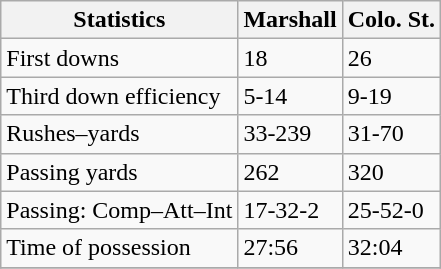<table class="wikitable">
<tr>
<th>Statistics</th>
<th style=>Marshall</th>
<th style=>Colo. St.</th>
</tr>
<tr>
<td>First downs</td>
<td>18</td>
<td>26</td>
</tr>
<tr>
<td>Third down efficiency</td>
<td>5-14</td>
<td>9-19</td>
</tr>
<tr>
<td>Rushes–yards</td>
<td>33-239</td>
<td>31-70</td>
</tr>
<tr>
<td>Passing yards</td>
<td>262</td>
<td>320</td>
</tr>
<tr>
<td>Passing: Comp–Att–Int</td>
<td>17-32-2</td>
<td>25-52-0</td>
</tr>
<tr>
<td>Time of possession</td>
<td>27:56</td>
<td>32:04</td>
</tr>
<tr>
</tr>
</table>
